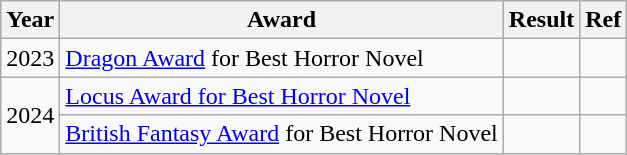<table class="wikitable">
<tr>
<th>Year</th>
<th>Award</th>
<th>Result</th>
<th>Ref</th>
</tr>
<tr>
<td>2023</td>
<td><a href='#'>Dragon Award</a> for Best Horror Novel</td>
<td></td>
<td></td>
</tr>
<tr>
<td rowspan=2>2024</td>
<td><a href='#'>Locus Award for Best Horror Novel</a></td>
<td></td>
<td></td>
</tr>
<tr>
<td><a href='#'>British Fantasy Award</a> for Best Horror Novel</td>
<td></td>
<td></td>
</tr>
</table>
